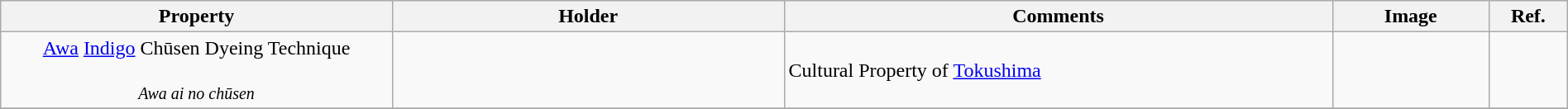<table class="wikitable sortable"  style="width:100%;">
<tr>
<th width="25%" align="left">Property</th>
<th width="25%" align="left">Holder</th>
<th width="35%" align="left" class="unsortable">Comments</th>
<th width="10%" align="left" class="unsortable">Image</th>
<th width="5%" align="left" class="unsortable">Ref.</th>
</tr>
<tr>
<td align="center"><a href='#'>Awa</a> <a href='#'>Indigo</a> Chūsen Dyeing Technique<br><br><small><em>Awa ai no chūsen</em></small></td>
<td></td>
<td>Cultural Property of <a href='#'>Tokushima</a></td>
<td></td>
<td></td>
</tr>
<tr>
</tr>
</table>
